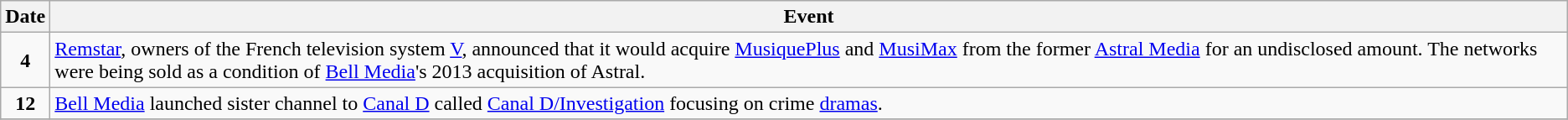<table class="wikitable">
<tr>
<th>Date</th>
<th>Event</th>
</tr>
<tr>
<td style="text-align:center;"><strong>4</strong></td>
<td><a href='#'>Remstar</a>, owners of the French television system <a href='#'>V</a>, announced that it would acquire <a href='#'>MusiquePlus</a> and <a href='#'>MusiMax</a> from the former <a href='#'>Astral Media</a> for an undisclosed amount. The networks were being sold as a condition of <a href='#'>Bell Media</a>'s 2013 acquisition of Astral.</td>
</tr>
<tr>
<td style="text-align:center;"><strong>12</strong></td>
<td><a href='#'>Bell Media</a> launched sister channel to <a href='#'>Canal D</a> called <a href='#'>Canal D/Investigation</a> focusing on crime <a href='#'>dramas</a>.</td>
</tr>
<tr>
</tr>
</table>
